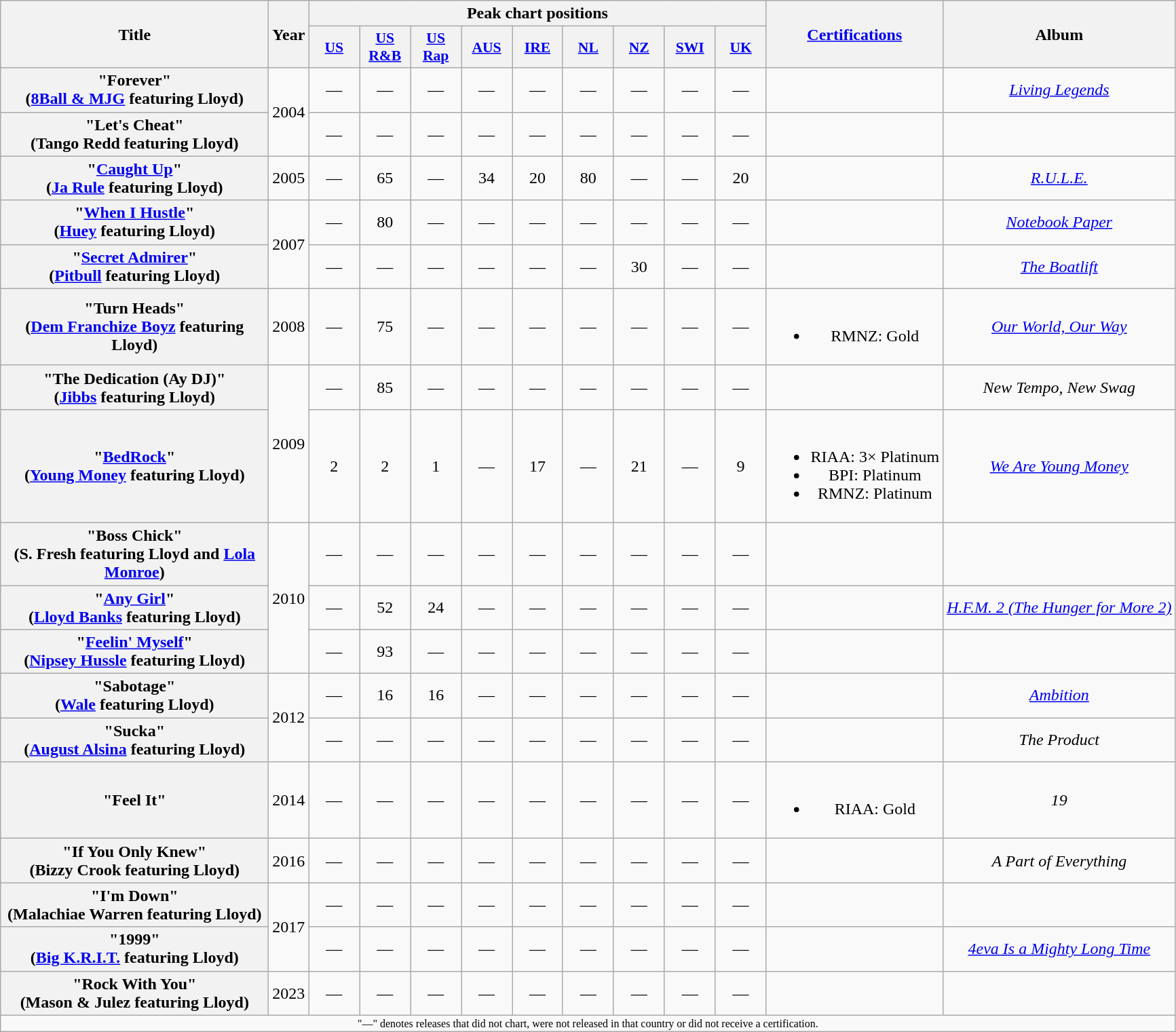<table class="wikitable plainrowheaders" style="text-align:center;" border="1">
<tr>
<th scope="col" rowspan="2" style="width:16em;">Title</th>
<th scope="col" rowspan="2">Year</th>
<th scope="col" colspan="9">Peak chart positions</th>
<th scope="col" rowspan="2"><a href='#'>Certifications</a></th>
<th scope="col" rowspan="2">Album</th>
</tr>
<tr>
<th scope="col" style="width:3em;font-size:90%;"><a href='#'>US</a></th>
<th scope="col" style="width:3em;font-size:90%;"><a href='#'>US<br>R&B</a></th>
<th scope="col" style="width:3em;font-size:90%;"><a href='#'>US<br>Rap</a></th>
<th scope="col" style="width:3em;font-size:90%;"><a href='#'>AUS</a></th>
<th scope="col" style="width:3em;font-size:90%;"><a href='#'>IRE</a></th>
<th scope="col" style="width:3em;font-size:90%;"><a href='#'>NL</a></th>
<th scope="col" style="width:3em;font-size:90%;"><a href='#'>NZ</a></th>
<th scope="col" style="width:3em;font-size:90%;"><a href='#'>SWI</a></th>
<th scope="col" style="width:3em;font-size:90%;"><a href='#'>UK</a></th>
</tr>
<tr>
<th scope="row">"Forever"<br><span>(<a href='#'>8Ball & MJG</a> featuring Lloyd)</span></th>
<td rowspan="2">2004</td>
<td>—</td>
<td>—</td>
<td>—</td>
<td>—</td>
<td>—</td>
<td>—</td>
<td>—</td>
<td>—</td>
<td>—</td>
<td></td>
<td><em><a href='#'>Living Legends</a></em></td>
</tr>
<tr>
<th scope="row">"Let's Cheat"<br><span>(Tango Redd featuring Lloyd)</span></th>
<td>—</td>
<td>—</td>
<td>—</td>
<td>—</td>
<td>—</td>
<td>—</td>
<td>—</td>
<td>—</td>
<td>—</td>
<td></td>
<td></td>
</tr>
<tr>
<th scope="row">"<a href='#'>Caught Up</a>"<br><span>(<a href='#'>Ja Rule</a> featuring Lloyd)</span></th>
<td>2005</td>
<td>—</td>
<td>65</td>
<td>—</td>
<td>34</td>
<td>20</td>
<td>80</td>
<td>—</td>
<td>—</td>
<td>20</td>
<td></td>
<td><em><a href='#'>R.U.L.E.</a></em></td>
</tr>
<tr>
<th scope="row">"<a href='#'>When I Hustle</a>"<br><span>(<a href='#'>Huey</a> featuring Lloyd)</span></th>
<td rowspan="2">2007</td>
<td>—</td>
<td>80</td>
<td>—</td>
<td>—</td>
<td>—</td>
<td>—</td>
<td>—</td>
<td>—</td>
<td>—</td>
<td></td>
<td><em><a href='#'>Notebook Paper</a></em></td>
</tr>
<tr>
<th scope="row">"<a href='#'>Secret Admirer</a>"<br><span>(<a href='#'>Pitbull</a> featuring Lloyd)</span></th>
<td>—</td>
<td>—</td>
<td>—</td>
<td>—</td>
<td>—</td>
<td>—</td>
<td>30</td>
<td>—</td>
<td>—</td>
<td></td>
<td><em><a href='#'>The Boatlift</a></em></td>
</tr>
<tr>
<th scope="row">"Turn Heads"<br><span>(<a href='#'>Dem Franchize Boyz</a> featuring Lloyd)</span></th>
<td>2008</td>
<td>—</td>
<td>75</td>
<td>—</td>
<td>—</td>
<td>—</td>
<td>—</td>
<td>—</td>
<td>—</td>
<td>—</td>
<td><br><ul><li>RMNZ: Gold</li></ul></td>
<td><em><a href='#'>Our World, Our Way</a></em></td>
</tr>
<tr>
<th scope="row">"The Dedication (Ay DJ)"<br><span>(<a href='#'>Jibbs</a> featuring Lloyd)</span></th>
<td rowspan="2">2009</td>
<td>—</td>
<td>85</td>
<td>—</td>
<td>—</td>
<td>—</td>
<td>—</td>
<td>—</td>
<td>—</td>
<td>—</td>
<td></td>
<td><em>New Tempo, New Swag</em></td>
</tr>
<tr>
<th scope="row">"<a href='#'>BedRock</a>"<br><span>(<a href='#'>Young Money</a> featuring Lloyd)</span></th>
<td>2</td>
<td>2</td>
<td>1</td>
<td>—</td>
<td>17</td>
<td>—</td>
<td>21</td>
<td>—</td>
<td>9</td>
<td><br><ul><li>RIAA: 3× Platinum</li><li>BPI: Platinum</li><li>RMNZ: Platinum</li></ul></td>
<td><em><a href='#'>We Are Young Money</a></em></td>
</tr>
<tr>
<th scope="row">"Boss Chick"<br><span>(S. Fresh featuring Lloyd and <a href='#'>Lola Monroe</a>)</span></th>
<td rowspan="3">2010</td>
<td>—</td>
<td>—</td>
<td>—</td>
<td>—</td>
<td>—</td>
<td>—</td>
<td>—</td>
<td>—</td>
<td>—</td>
<td></td>
<td></td>
</tr>
<tr>
<th scope="row">"<a href='#'>Any Girl</a>"<br><span>(<a href='#'>Lloyd Banks</a> featuring Lloyd)</span></th>
<td>—</td>
<td>52</td>
<td>24</td>
<td>—</td>
<td>—</td>
<td>—</td>
<td>—</td>
<td>—</td>
<td>—</td>
<td></td>
<td><em><a href='#'>H.F.M. 2 (The Hunger for More 2)</a></em></td>
</tr>
<tr>
<th scope="row">"<a href='#'>Feelin' Myself</a>"<br><span>(<a href='#'>Nipsey Hussle</a> featuring Lloyd)</span></th>
<td>—</td>
<td>93</td>
<td>—</td>
<td>—</td>
<td>—</td>
<td>—</td>
<td>—</td>
<td>—</td>
<td>—</td>
<td></td>
<td></td>
</tr>
<tr>
<th scope="row">"Sabotage"<br><span>(<a href='#'>Wale</a> featuring Lloyd)</span></th>
<td rowspan="2">2012</td>
<td>—</td>
<td>16</td>
<td>16</td>
<td>—</td>
<td>—</td>
<td>—</td>
<td>—</td>
<td>—</td>
<td>—</td>
<td></td>
<td><em><a href='#'>Ambition</a></em></td>
</tr>
<tr>
<th scope="row">"Sucka"<br><span>(<a href='#'>August Alsina</a> featuring Lloyd)</span></th>
<td>—</td>
<td>—</td>
<td>—</td>
<td>—</td>
<td>—</td>
<td>—</td>
<td>—</td>
<td>—</td>
<td>—</td>
<td></td>
<td><em>The Product</em></td>
</tr>
<tr>
<th scope="row">"Feel It"<br></th>
<td>2014</td>
<td>—</td>
<td>—</td>
<td>—</td>
<td>—</td>
<td>—</td>
<td>—</td>
<td>—</td>
<td>—</td>
<td>—</td>
<td><br><ul><li>RIAA: Gold</li></ul></td>
<td><em>19</em></td>
</tr>
<tr>
<th scope="row">"If You Only Knew"<br><span>(Bizzy Crook featuring Lloyd)</span></th>
<td>2016</td>
<td>—</td>
<td>—</td>
<td>—</td>
<td>—</td>
<td>—</td>
<td>—</td>
<td>—</td>
<td>—</td>
<td>—</td>
<td></td>
<td><em>A Part of Everything</em></td>
</tr>
<tr>
<th scope="row">"I'm Down"<br><span>(Malachiae Warren featuring Lloyd)</span></th>
<td rowspan="2">2017</td>
<td>—</td>
<td>—</td>
<td>—</td>
<td>—</td>
<td>—</td>
<td>—</td>
<td>—</td>
<td>—</td>
<td>—</td>
<td></td>
<td></td>
</tr>
<tr>
<th scope="row">"1999"<br><span>(<a href='#'>Big K.R.I.T.</a> featuring Lloyd)</span></th>
<td>—</td>
<td>—</td>
<td>—</td>
<td>—</td>
<td>—</td>
<td>—</td>
<td>—</td>
<td>—</td>
<td>—</td>
<td></td>
<td><em><a href='#'>4eva Is a Mighty Long Time</a></em></td>
</tr>
<tr>
<th scope="row">"Rock With You"<br><span>(Mason & Julez featuring Lloyd)</span></th>
<td>2023</td>
<td>—</td>
<td>—</td>
<td>—</td>
<td>—</td>
<td>—</td>
<td>—</td>
<td>—</td>
<td>—</td>
<td>—</td>
<td></td>
<td></td>
</tr>
<tr>
<td colspan="17" style="font-size:8pt;">"—" denotes releases that did not chart, were not released in that country or did not receive a certification.</td>
</tr>
</table>
